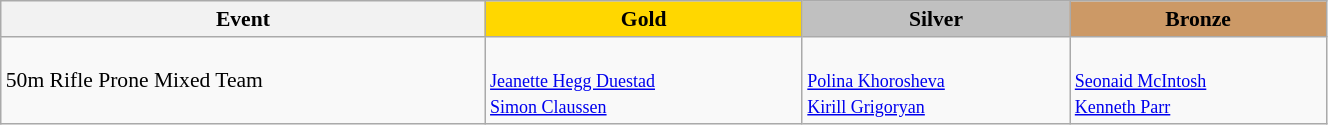<table class="wikitable" width=70% style="font-size:90%; text-align:left;">
<tr align=center>
<th>Event</th>
<td bgcolor=gold><strong>Gold</strong></td>
<td bgcolor=silver><strong>Silver</strong></td>
<td bgcolor=cc9966><strong>Bronze</strong></td>
</tr>
<tr>
<td>50m Rifle Prone Mixed Team</td>
<td><br><small><a href='#'>Jeanette Hegg Duestad</a><br><a href='#'>Simon Claussen</a></small></td>
<td><br><small><a href='#'>Polina Khorosheva</a><br><a href='#'>Kirill Grigoryan</a></small></td>
<td><br><small><a href='#'>Seonaid McIntosh</a><br><a href='#'>Kenneth Parr</a></small></td>
</tr>
</table>
